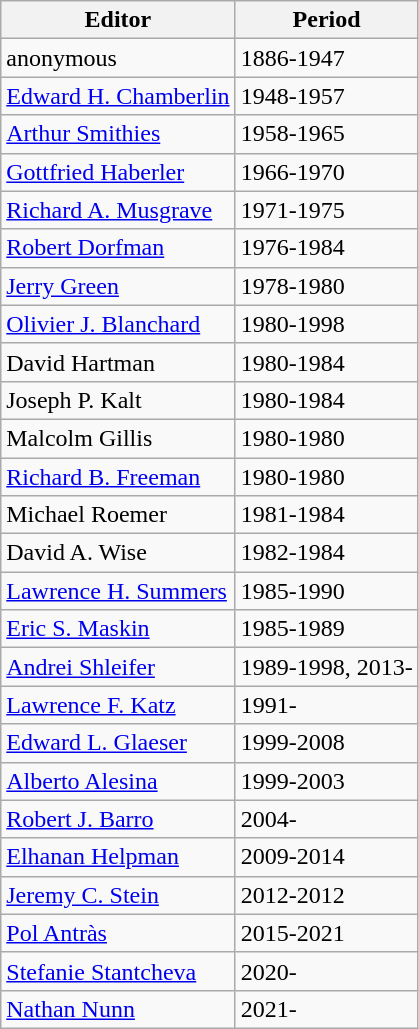<table class="wikitable">
<tr>
<th>Editor</th>
<th>Period</th>
</tr>
<tr>
<td>anonymous</td>
<td>1886-1947</td>
</tr>
<tr>
<td><a href='#'>Edward H. Chamberlin</a></td>
<td>1948-1957</td>
</tr>
<tr>
<td><a href='#'>Arthur Smithies</a></td>
<td>1958-1965</td>
</tr>
<tr>
<td><a href='#'>Gottfried Haberler</a></td>
<td>1966-1970</td>
</tr>
<tr>
<td><a href='#'>Richard A. Musgrave</a></td>
<td>1971-1975</td>
</tr>
<tr>
<td><a href='#'>Robert Dorfman</a></td>
<td>1976-1984</td>
</tr>
<tr>
<td><a href='#'>Jerry Green</a></td>
<td>1978-1980</td>
</tr>
<tr>
<td><a href='#'>Olivier J. Blanchard</a></td>
<td>1980-1998</td>
</tr>
<tr>
<td>David Hartman</td>
<td>1980-1984</td>
</tr>
<tr>
<td>Joseph P. Kalt</td>
<td>1980-1984</td>
</tr>
<tr>
<td>Malcolm Gillis</td>
<td>1980-1980</td>
</tr>
<tr>
<td><a href='#'>Richard B. Freeman</a></td>
<td>1980-1980</td>
</tr>
<tr>
<td>Michael Roemer</td>
<td>1981-1984</td>
</tr>
<tr>
<td>David A. Wise</td>
<td>1982-1984</td>
</tr>
<tr>
<td><a href='#'>Lawrence H. Summers</a></td>
<td>1985-1990</td>
</tr>
<tr>
<td><a href='#'>Eric S. Maskin</a></td>
<td>1985-1989</td>
</tr>
<tr>
<td><a href='#'>Andrei Shleifer</a></td>
<td>1989-1998, 2013-</td>
</tr>
<tr>
<td><a href='#'>Lawrence F. Katz</a></td>
<td>1991-</td>
</tr>
<tr>
<td><a href='#'>Edward L. Glaeser</a></td>
<td>1999-2008</td>
</tr>
<tr>
<td><a href='#'>Alberto Alesina</a></td>
<td>1999-2003</td>
</tr>
<tr>
<td><a href='#'>Robert J. Barro</a></td>
<td>2004-</td>
</tr>
<tr>
<td><a href='#'>Elhanan Helpman</a></td>
<td>2009-2014</td>
</tr>
<tr>
<td><a href='#'>Jeremy C. Stein</a></td>
<td>2012-2012</td>
</tr>
<tr>
<td><a href='#'>Pol Antràs</a></td>
<td>2015-2021</td>
</tr>
<tr>
<td><a href='#'>Stefanie Stantcheva</a></td>
<td>2020-</td>
</tr>
<tr>
<td><a href='#'>Nathan Nunn</a></td>
<td>2021-</td>
</tr>
</table>
